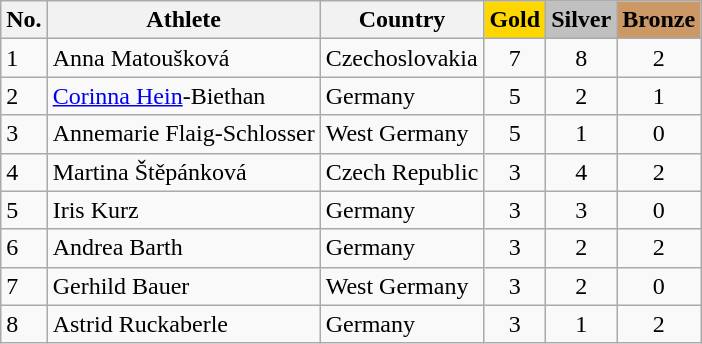<table class="wikitable">
<tr>
<th>No.</th>
<th>Athlete</th>
<th>Country</th>
<td style="text-align:center; background:gold;"><strong>Gold</strong></td>
<td style="text-align:center; background:silver;"><strong>Silver</strong></td>
<td style="text-align:center; background:#c96;"><strong>Bronze</strong></td>
</tr>
<tr valign="top">
<td>1</td>
<td>Anna Matoušková</td>
<td> Czechoslovakia</td>
<td align=center>7</td>
<td align=center>8</td>
<td align=center>2</td>
</tr>
<tr valign="top">
<td>2</td>
<td><a href='#'>Corinna Hein</a>-Biethan</td>
<td> Germany</td>
<td align=center>5</td>
<td align=center>2</td>
<td align=center>1</td>
</tr>
<tr valign="top">
<td>3</td>
<td>Annemarie Flaig-Schlosser</td>
<td> West Germany</td>
<td align=center>5</td>
<td align=center>1</td>
<td align=center>0</td>
</tr>
<tr valign="top">
<td>4</td>
<td>Martina Štěpánková</td>
<td> Czech Republic</td>
<td align=center>3</td>
<td align=center>4</td>
<td align=center>2</td>
</tr>
<tr valign="top">
<td>5</td>
<td>Iris Kurz</td>
<td> Germany</td>
<td align=center>3</td>
<td align=center>3</td>
<td align=center>0</td>
</tr>
<tr valign="top">
<td>6</td>
<td>Andrea Barth</td>
<td> Germany</td>
<td align=center>3</td>
<td align=center>2</td>
<td align=center>2</td>
</tr>
<tr valign="top">
<td>7</td>
<td>Gerhild Bauer</td>
<td> West Germany</td>
<td align=center>3</td>
<td align=center>2</td>
<td align=center>0</td>
</tr>
<tr valign="top">
<td>8</td>
<td>Astrid Ruckaberle</td>
<td> Germany</td>
<td align=center>3</td>
<td align=center>1</td>
<td align=center>2</td>
</tr>
</table>
